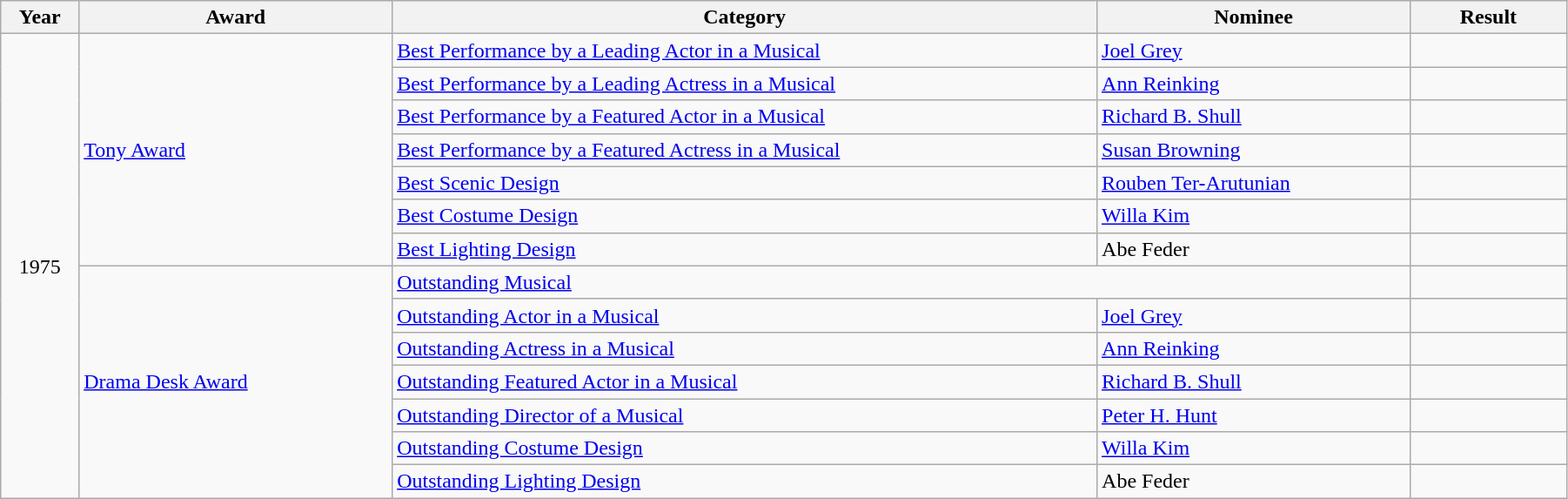<table class="wikitable" width="95%">
<tr>
<th width="5%">Year</th>
<th width="20%">Award</th>
<th width="45%">Category</th>
<th width="20%">Nominee</th>
<th width="10%">Result</th>
</tr>
<tr>
<td rowspan="14" align="center">1975</td>
<td rowspan="7"><a href='#'>Tony Award</a></td>
<td><a href='#'>Best Performance by a Leading Actor in a Musical</a></td>
<td><a href='#'>Joel Grey</a></td>
<td></td>
</tr>
<tr>
<td><a href='#'>Best Performance by a Leading Actress in a Musical</a></td>
<td><a href='#'>Ann Reinking</a></td>
<td></td>
</tr>
<tr>
<td><a href='#'>Best Performance by a Featured Actor in a Musical</a></td>
<td><a href='#'>Richard B. Shull</a></td>
<td></td>
</tr>
<tr>
<td><a href='#'>Best Performance by a Featured Actress in a Musical</a></td>
<td><a href='#'>Susan Browning</a></td>
<td></td>
</tr>
<tr>
<td><a href='#'>Best Scenic Design</a></td>
<td><a href='#'>Rouben Ter-Arutunian</a></td>
<td></td>
</tr>
<tr>
<td><a href='#'>Best Costume Design</a></td>
<td><a href='#'>Willa Kim</a></td>
<td></td>
</tr>
<tr>
<td><a href='#'>Best Lighting Design</a></td>
<td>Abe Feder</td>
<td></td>
</tr>
<tr>
<td rowspan="7"><a href='#'>Drama Desk Award</a></td>
<td colspan="2"><a href='#'>Outstanding Musical</a></td>
<td></td>
</tr>
<tr>
<td><a href='#'>Outstanding Actor in a Musical</a></td>
<td><a href='#'>Joel Grey</a></td>
<td></td>
</tr>
<tr>
<td><a href='#'>Outstanding Actress in a Musical</a></td>
<td><a href='#'>Ann Reinking</a></td>
<td></td>
</tr>
<tr>
<td><a href='#'>Outstanding Featured Actor in a Musical</a></td>
<td><a href='#'>Richard B. Shull</a></td>
<td></td>
</tr>
<tr>
<td><a href='#'>Outstanding Director of a Musical</a></td>
<td><a href='#'>Peter H. Hunt</a></td>
<td></td>
</tr>
<tr>
<td><a href='#'>Outstanding Costume Design</a></td>
<td><a href='#'>Willa Kim</a></td>
<td></td>
</tr>
<tr>
<td><a href='#'>Outstanding Lighting Design</a></td>
<td>Abe Feder</td>
<td></td>
</tr>
</table>
